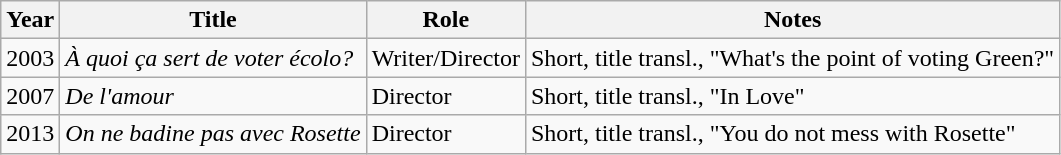<table class="wikitable sortable">
<tr>
<th>Year</th>
<th>Title</th>
<th>Role</th>
<th class="unsortable">Notes</th>
</tr>
<tr>
<td>2003</td>
<td><em>À quoi ça sert de voter écolo?</em></td>
<td>Writer/Director</td>
<td>Short, title transl., "What's the point of voting Green?"</td>
</tr>
<tr>
<td>2007</td>
<td><em>De l'amour</em></td>
<td>Director</td>
<td>Short, title transl., "In Love"</td>
</tr>
<tr>
<td>2013</td>
<td><em>On ne badine pas avec Rosette</em></td>
<td>Director</td>
<td>Short, title transl., "You do not mess with Rosette"</td>
</tr>
</table>
